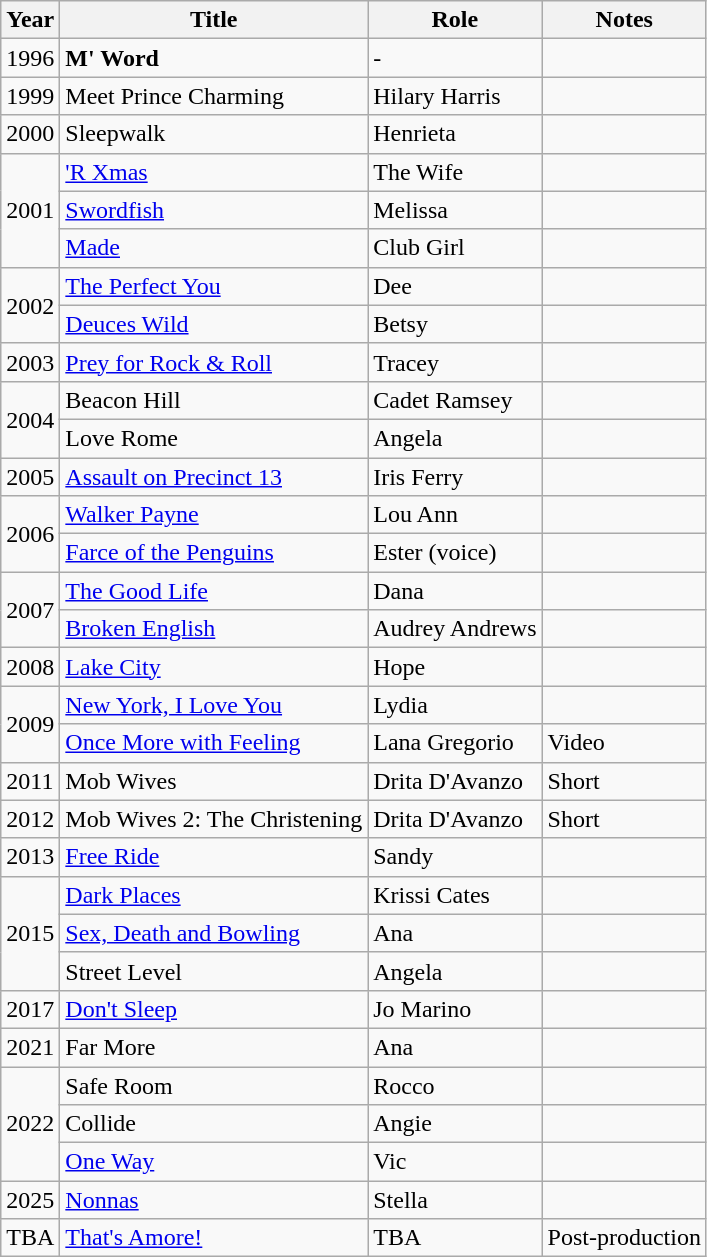<table class="wikitable sortable">
<tr>
<th>Year</th>
<th>Title</th>
<th>Role</th>
<th>Notes</th>
</tr>
<tr>
<td>1996</td>
<td><strong>M' Word<em></td>
<td>-</td>
<td></td>
</tr>
<tr>
<td>1999</td>
<td></em>Meet Prince Charming<em></td>
<td>Hilary Harris</td>
<td></td>
</tr>
<tr>
<td>2000</td>
<td></em>Sleepwalk<em></td>
<td>Henrieta</td>
<td></td>
</tr>
<tr>
<td rowspan="3">2001</td>
<td></em><a href='#'>'R Xmas</a><em></td>
<td>The Wife</td>
<td></td>
</tr>
<tr>
<td></em><a href='#'>Swordfish</a><em></td>
<td>Melissa</td>
<td></td>
</tr>
<tr>
<td></em><a href='#'>Made</a><em></td>
<td>Club Girl</td>
<td></td>
</tr>
<tr>
<td rowspan="2">2002</td>
<td></em><a href='#'>The Perfect You</a><em></td>
<td>Dee</td>
<td></td>
</tr>
<tr>
<td></em><a href='#'>Deuces Wild</a><em></td>
<td>Betsy</td>
<td></td>
</tr>
<tr>
<td>2003</td>
<td></em><a href='#'>Prey for Rock & Roll</a><em></td>
<td>Tracey</td>
<td></td>
</tr>
<tr>
<td rowspan="2">2004</td>
<td></em>Beacon Hill<em></td>
<td>Cadet Ramsey</td>
<td></td>
</tr>
<tr>
<td></em>Love Rome<em></td>
<td>Angela</td>
<td></td>
</tr>
<tr>
<td>2005</td>
<td></em><a href='#'>Assault on Precinct 13</a><em></td>
<td>Iris Ferry</td>
<td></td>
</tr>
<tr>
<td rowspan="2">2006</td>
<td></em><a href='#'>Walker Payne</a><em></td>
<td>Lou Ann</td>
<td></td>
</tr>
<tr>
<td></em><a href='#'>Farce of the Penguins</a><em></td>
<td>Ester (voice)</td>
<td></td>
</tr>
<tr>
<td rowspan="2">2007</td>
<td></em><a href='#'>The Good Life</a><em></td>
<td>Dana</td>
<td></td>
</tr>
<tr>
<td></em><a href='#'>Broken English</a><em></td>
<td>Audrey Andrews</td>
<td></td>
</tr>
<tr>
<td>2008</td>
<td></em><a href='#'>Lake City</a><em></td>
<td>Hope</td>
<td></td>
</tr>
<tr>
<td rowspan="2">2009</td>
<td></em><a href='#'>New York, I Love You</a><em></td>
<td>Lydia</td>
<td></td>
</tr>
<tr>
<td></em><a href='#'>Once More with Feeling</a><em></td>
<td>Lana Gregorio</td>
<td>Video</td>
</tr>
<tr>
<td>2011</td>
<td></em>Mob Wives<em></td>
<td>Drita D'Avanzo</td>
<td>Short</td>
</tr>
<tr>
<td>2012</td>
<td></em>Mob Wives 2: The Christening<em></td>
<td>Drita D'Avanzo</td>
<td>Short</td>
</tr>
<tr>
<td>2013</td>
<td></em><a href='#'>Free Ride</a><em></td>
<td>Sandy</td>
<td></td>
</tr>
<tr>
<td rowspan="3">2015</td>
<td></em><a href='#'>Dark Places</a><em></td>
<td>Krissi Cates</td>
<td></td>
</tr>
<tr>
<td></em><a href='#'>Sex, Death and Bowling</a><em></td>
<td>Ana</td>
<td></td>
</tr>
<tr>
<td></em>Street Level<em></td>
<td>Angela</td>
<td></td>
</tr>
<tr>
<td>2017</td>
<td></em><a href='#'>Don't Sleep</a><em></td>
<td>Jo Marino</td>
<td></td>
</tr>
<tr>
<td>2021</td>
<td></em>Far More<em></td>
<td>Ana</td>
<td></td>
</tr>
<tr>
<td rowspan="3">2022</td>
<td></em>Safe Room<em></td>
<td>Rocco</td>
<td></td>
</tr>
<tr>
<td></em>Collide<em></td>
<td>Angie</td>
<td></td>
</tr>
<tr>
<td></em><a href='#'>One Way</a><em></td>
<td>Vic</td>
<td></td>
</tr>
<tr>
<td>2025</td>
<td></em><a href='#'>Nonnas</a><em></td>
<td>Stella</td>
<td></td>
</tr>
<tr>
<td>TBA</td>
<td></em><a href='#'>That's Amore!</a><em></td>
<td>TBA</td>
<td>Post-production</td>
</tr>
</table>
